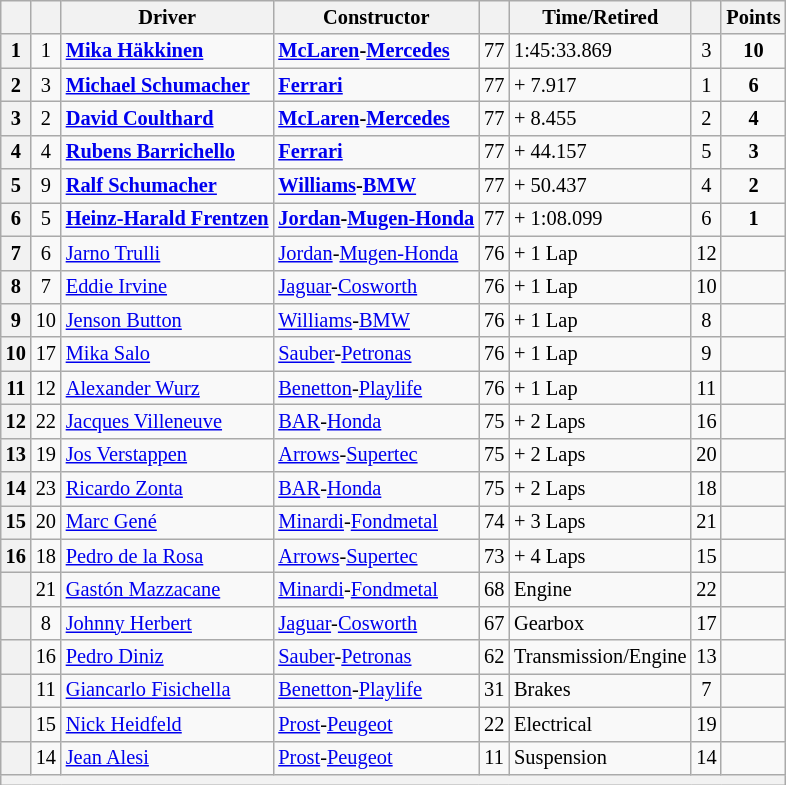<table class="wikitable sortable" style="font-size: 85%;">
<tr>
<th scope="col"></th>
<th scope="col"></th>
<th scope="col">Driver</th>
<th scope="col">Constructor</th>
<th scope="col" class="unsortable"></th>
<th scope="col" class="unsortable">Time/Retired</th>
<th scope="col"></th>
<th scope="col">Points</th>
</tr>
<tr>
<th scope="row">1</th>
<td align="center">1</td>
<td data-sort-value="HAK"> <strong><a href='#'>Mika Häkkinen</a></strong></td>
<td><strong><a href='#'>McLaren</a>-<a href='#'>Mercedes</a></strong></td>
<td align="center">77</td>
<td>1:45:33.869</td>
<td align="center">3</td>
<td align="center"><strong>10</strong></td>
</tr>
<tr>
<th scope="row">2</th>
<td align="center">3</td>
<td data-sort-value="SCH1"> <strong><a href='#'>Michael Schumacher</a></strong></td>
<td><strong><a href='#'>Ferrari</a></strong></td>
<td align="center">77</td>
<td>+ 7.917</td>
<td align="center">1</td>
<td align="center"><strong>6</strong></td>
</tr>
<tr>
<th scope="row">3</th>
<td align="center">2</td>
<td data-sort-value="COU"> <strong><a href='#'>David Coulthard</a></strong></td>
<td><strong><a href='#'>McLaren</a>-<a href='#'>Mercedes</a></strong></td>
<td align="center">77</td>
<td>+ 8.455</td>
<td align="center">2</td>
<td align="center"><strong>4</strong></td>
</tr>
<tr>
<th scope="row">4</th>
<td align="center">4</td>
<td data-sort-value="BAR"> <strong><a href='#'>Rubens Barrichello</a></strong></td>
<td><strong><a href='#'>Ferrari</a></strong></td>
<td align="center">77</td>
<td>+ 44.157</td>
<td align="center">5</td>
<td align="center"><strong>3</strong></td>
</tr>
<tr>
<th scope="row">5</th>
<td align="center">9</td>
<td data-sort-value="SCH2"> <strong><a href='#'>Ralf Schumacher</a></strong></td>
<td><strong><a href='#'>Williams</a>-<a href='#'>BMW</a></strong></td>
<td align="center">77</td>
<td>+ 50.437</td>
<td align="center">4</td>
<td align="center"><strong>2</strong></td>
</tr>
<tr>
<th scope="row">6</th>
<td align="center">5</td>
<td data-sort-value="FRE"> <strong><a href='#'>Heinz-Harald Frentzen</a></strong></td>
<td><strong><a href='#'>Jordan</a>-<a href='#'>Mugen-Honda</a></strong></td>
<td align="center">77</td>
<td>+ 1:08.099</td>
<td align="center">6</td>
<td align="center"><strong>1</strong></td>
</tr>
<tr>
<th scope="row">7</th>
<td align="center">6</td>
<td data-sort-value="TRU"> <a href='#'>Jarno Trulli</a></td>
<td><a href='#'>Jordan</a>-<a href='#'>Mugen-Honda</a></td>
<td align="center">76</td>
<td>+ 1 Lap</td>
<td align="center">12</td>
<td> </td>
</tr>
<tr>
<th scope="row">8</th>
<td align="center">7</td>
<td data-sort-value="IRV"> <a href='#'>Eddie Irvine</a></td>
<td><a href='#'>Jaguar</a>-<a href='#'>Cosworth</a></td>
<td align="center">76</td>
<td>+ 1 Lap</td>
<td align="center">10</td>
<td> </td>
</tr>
<tr>
<th scope="row">9</th>
<td align="center">10</td>
<td data-sort-value="BUT"> <a href='#'>Jenson Button</a></td>
<td><a href='#'>Williams</a>-<a href='#'>BMW</a></td>
<td align="center">76</td>
<td>+ 1 Lap</td>
<td align="center">8</td>
<td> </td>
</tr>
<tr>
<th scope="row">10</th>
<td align="center">17</td>
<td data-sort-value="SAL"> <a href='#'>Mika Salo</a></td>
<td><a href='#'>Sauber</a>-<a href='#'>Petronas</a></td>
<td align="center">76</td>
<td>+ 1 Lap</td>
<td align="center">9</td>
<td> </td>
</tr>
<tr>
<th scope="row">11</th>
<td align="center">12</td>
<td data-sort-value="WUR"> <a href='#'>Alexander Wurz</a></td>
<td><a href='#'>Benetton</a>-<a href='#'>Playlife</a></td>
<td align="center">76</td>
<td>+ 1 Lap</td>
<td align="center">11</td>
<td> </td>
</tr>
<tr>
<th scope="row">12</th>
<td align="center">22</td>
<td data-sort-value="VIL"> <a href='#'>Jacques Villeneuve</a></td>
<td><a href='#'>BAR</a>-<a href='#'>Honda</a></td>
<td align="center">75</td>
<td>+ 2 Laps</td>
<td align="center">16</td>
<td> </td>
</tr>
<tr>
<th scope="row">13</th>
<td align="center">19</td>
<td data-sort-value="VER"> <a href='#'>Jos Verstappen</a></td>
<td><a href='#'>Arrows</a>-<a href='#'>Supertec</a></td>
<td align="center">75</td>
<td>+ 2 Laps</td>
<td align="center">20</td>
<td> </td>
</tr>
<tr>
<th scope="row">14</th>
<td align="center">23</td>
<td data-sort-value="ZON"> <a href='#'>Ricardo Zonta</a></td>
<td><a href='#'>BAR</a>-<a href='#'>Honda</a></td>
<td align="center">75</td>
<td>+ 2 Laps</td>
<td align="center">18</td>
<td> </td>
</tr>
<tr>
<th scope="row">15</th>
<td align="center">20</td>
<td data-sort-value="GEN"> <a href='#'>Marc Gené</a></td>
<td><a href='#'>Minardi</a>-<a href='#'>Fondmetal</a></td>
<td align="center">74</td>
<td>+ 3 Laps</td>
<td align="center">21</td>
<td> </td>
</tr>
<tr>
<th scope="row">16</th>
<td align="center">18</td>
<td data-sort-value="DEL"> <a href='#'>Pedro de la Rosa</a></td>
<td><a href='#'>Arrows</a>-<a href='#'>Supertec</a></td>
<td align="center">73</td>
<td>+ 4 Laps</td>
<td align="center">15</td>
<td> </td>
</tr>
<tr>
<th scope="row" data-sort-value="17"></th>
<td align="center">21</td>
<td data-sort-value="MAZ"> <a href='#'>Gastón Mazzacane</a></td>
<td><a href='#'>Minardi</a>-<a href='#'>Fondmetal</a></td>
<td align="center">68</td>
<td>Engine</td>
<td align="center">22</td>
<td> </td>
</tr>
<tr>
<th scope="row" data-sort-value="18"></th>
<td align="center">8</td>
<td data-sort-value="HER"> <a href='#'>Johnny Herbert</a></td>
<td><a href='#'>Jaguar</a>-<a href='#'>Cosworth</a></td>
<td align="center">67</td>
<td>Gearbox</td>
<td align="center">17</td>
<td> </td>
</tr>
<tr>
<th scope="row" data-sort-value="19"></th>
<td align="center">16</td>
<td data-sort-value="DIN"> <a href='#'>Pedro Diniz</a></td>
<td><a href='#'>Sauber</a>-<a href='#'>Petronas</a></td>
<td align="center">62</td>
<td>Transmission/Engine</td>
<td align="center">13</td>
<td> </td>
</tr>
<tr>
<th scope="row" data-sort-value="20"></th>
<td align="center">11</td>
<td data-sort-value="FIS"> <a href='#'>Giancarlo Fisichella</a></td>
<td><a href='#'>Benetton</a>-<a href='#'>Playlife</a></td>
<td align="center">31</td>
<td>Brakes</td>
<td align="center">7</td>
<td> </td>
</tr>
<tr>
<th scope="row" data-sort-value="21"></th>
<td align="center">15</td>
<td data-sort-value="HEI"> <a href='#'>Nick Heidfeld</a></td>
<td><a href='#'>Prost</a>-<a href='#'>Peugeot</a></td>
<td align="center">22</td>
<td>Electrical</td>
<td align="center">19</td>
<td> </td>
</tr>
<tr>
<th scope="row"></th>
<td align="center">14</td>
<td data-sort-value="ALE"> <a href='#'>Jean Alesi</a></td>
<td><a href='#'>Prost</a>-<a href='#'>Peugeot</a></td>
<td align="center">11</td>
<td>Suspension</td>
<td align="center">14</td>
<td> </td>
</tr>
<tr class="sortbottom">
<th colspan="8"></th>
</tr>
</table>
